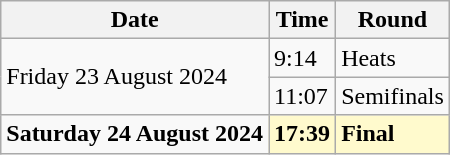<table class="wikitable">
<tr>
<th>Date</th>
<th>Time</th>
<th>Round</th>
</tr>
<tr>
<td rowspan=2>Friday 23 August 2024</td>
<td>9:14</td>
<td>Heats</td>
</tr>
<tr>
<td>11:07</td>
<td>Semifinals</td>
</tr>
<tr>
<td><strong>Saturday 24 August 2024</strong></td>
<td style=background:lemonchiffon><strong>17:39</strong></td>
<td style=background:lemonchiffon><strong>Final</strong></td>
</tr>
</table>
